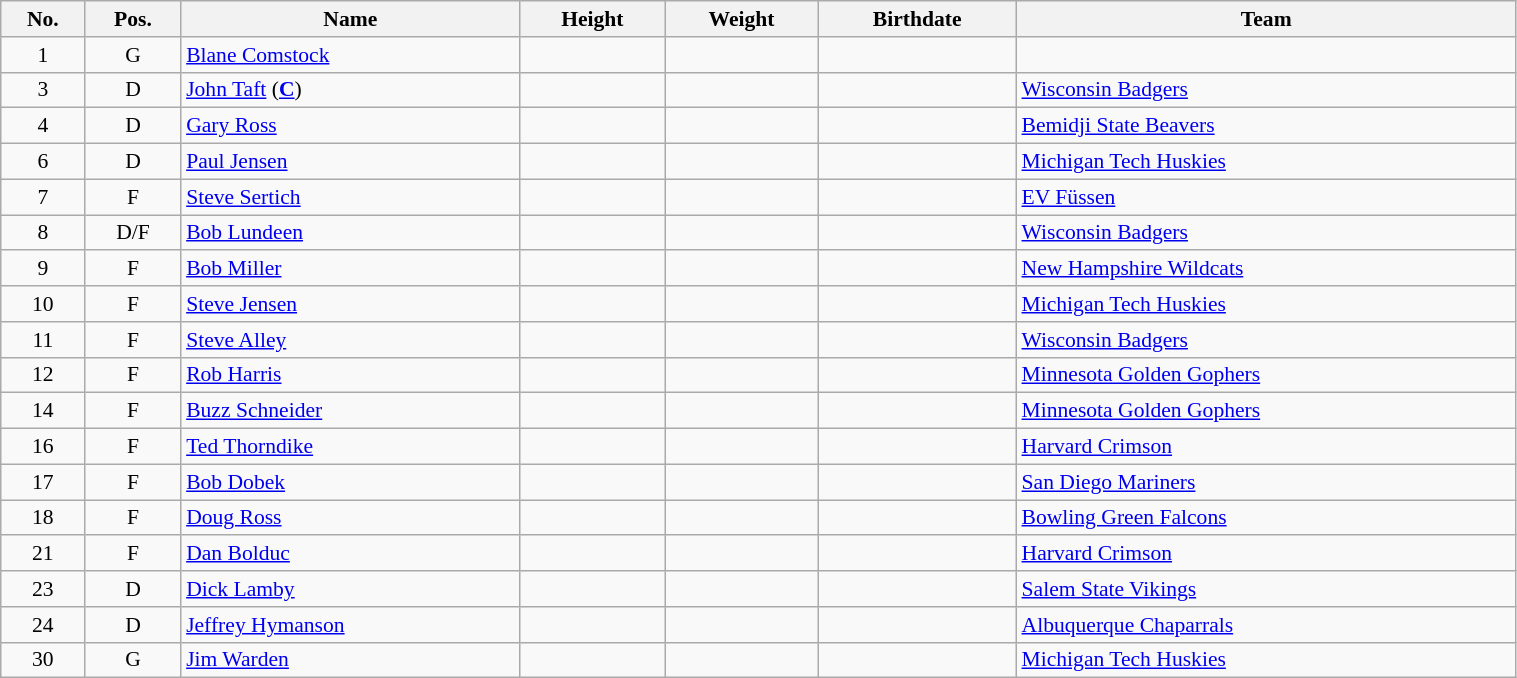<table class="wikitable sortable" width="80%" style="font-size: 90%; text-align: center;">
<tr>
<th>No.</th>
<th>Pos.</th>
<th>Name</th>
<th>Height</th>
<th>Weight</th>
<th>Birthdate</th>
<th>Team</th>
</tr>
<tr>
<td>1</td>
<td>G</td>
<td style="text-align:left;"><a href='#'>Blane Comstock</a></td>
<td></td>
<td></td>
<td style="text-align:right;"></td>
<td style="text-align:left;"></td>
</tr>
<tr>
<td>3</td>
<td>D</td>
<td style="text-align:left;"><a href='#'>John Taft</a> (<strong><a href='#'>C</a></strong>)</td>
<td></td>
<td></td>
<td style="text-align:right;"></td>
<td style="text-align:left;"> <a href='#'>Wisconsin Badgers</a></td>
</tr>
<tr>
<td>4</td>
<td>D</td>
<td style="text-align:left;"><a href='#'>Gary Ross</a></td>
<td></td>
<td></td>
<td style="text-align:right;"></td>
<td style="text-align:left;"> <a href='#'>Bemidji State Beavers</a></td>
</tr>
<tr>
<td>6</td>
<td>D</td>
<td style="text-align:left;"><a href='#'>Paul Jensen</a></td>
<td></td>
<td></td>
<td style="text-align:right;"></td>
<td style="text-align:left;"> <a href='#'>Michigan Tech Huskies</a></td>
</tr>
<tr>
<td>7</td>
<td>F</td>
<td style="text-align:left;"><a href='#'>Steve Sertich</a></td>
<td></td>
<td></td>
<td style="text-align:right;"></td>
<td style="text-align:left;"> <a href='#'>EV Füssen</a></td>
</tr>
<tr>
<td>8</td>
<td>D/F</td>
<td style="text-align:left;"><a href='#'>Bob Lundeen</a></td>
<td></td>
<td></td>
<td style="text-align:right;"></td>
<td style="text-align:left;"> <a href='#'>Wisconsin Badgers</a></td>
</tr>
<tr>
<td>9</td>
<td>F</td>
<td style="text-align:left;"><a href='#'>Bob Miller</a></td>
<td></td>
<td></td>
<td style="text-align:right;"></td>
<td style="text-align:left;"> <a href='#'>New Hampshire Wildcats</a></td>
</tr>
<tr>
<td>10</td>
<td>F</td>
<td style="text-align:left;"><a href='#'>Steve Jensen</a></td>
<td></td>
<td></td>
<td style="text-align:right;"></td>
<td style="text-align:left;"> <a href='#'>Michigan Tech Huskies</a></td>
</tr>
<tr>
<td>11</td>
<td>F</td>
<td style="text-align:left;"><a href='#'>Steve Alley</a></td>
<td></td>
<td></td>
<td style="text-align:right;"></td>
<td style="text-align:left;"> <a href='#'>Wisconsin Badgers</a></td>
</tr>
<tr>
<td>12</td>
<td>F</td>
<td style="text-align:left;"><a href='#'>Rob Harris</a></td>
<td></td>
<td></td>
<td style="text-align:right;"></td>
<td style="text-align:left;"> <a href='#'>Minnesota Golden Gophers</a></td>
</tr>
<tr>
<td>14</td>
<td>F</td>
<td style="text-align:left;"><a href='#'>Buzz Schneider</a></td>
<td></td>
<td></td>
<td style="text-align:right;"></td>
<td style="text-align:left;"> <a href='#'>Minnesota Golden Gophers</a></td>
</tr>
<tr>
<td>16</td>
<td>F</td>
<td style="text-align:left;"><a href='#'>Ted Thorndike</a></td>
<td></td>
<td></td>
<td style="text-align:right;"></td>
<td style="text-align:left;"> <a href='#'>Harvard Crimson</a></td>
</tr>
<tr>
<td>17</td>
<td>F</td>
<td style="text-align:left;"><a href='#'>Bob Dobek</a></td>
<td></td>
<td></td>
<td style="text-align:right;"></td>
<td style="text-align:left;"> <a href='#'>San Diego Mariners</a></td>
</tr>
<tr>
<td>18</td>
<td>F</td>
<td style="text-align:left;"><a href='#'>Doug Ross</a></td>
<td></td>
<td></td>
<td style="text-align:right;"></td>
<td style="text-align:left;"> <a href='#'>Bowling Green Falcons</a></td>
</tr>
<tr>
<td>21</td>
<td>F</td>
<td style="text-align:left;"><a href='#'>Dan Bolduc</a></td>
<td></td>
<td></td>
<td style="text-align:right;"></td>
<td style="text-align:left;"> <a href='#'>Harvard Crimson</a></td>
</tr>
<tr>
<td>23</td>
<td>D</td>
<td style="text-align:left;"><a href='#'>Dick Lamby</a></td>
<td></td>
<td></td>
<td style="text-align:right;"></td>
<td style="text-align:left;"> <a href='#'>Salem State Vikings</a></td>
</tr>
<tr>
<td>24</td>
<td>D</td>
<td style="text-align:left;"><a href='#'>Jeffrey Hymanson</a></td>
<td></td>
<td></td>
<td style="text-align:right;"></td>
<td style="text-align:left;"> <a href='#'>Albuquerque Chaparrals</a></td>
</tr>
<tr>
<td>30</td>
<td>G</td>
<td style="text-align:left;"><a href='#'>Jim Warden</a></td>
<td></td>
<td></td>
<td style="text-align:right;"></td>
<td style="text-align:left;"> <a href='#'>Michigan Tech Huskies</a></td>
</tr>
</table>
